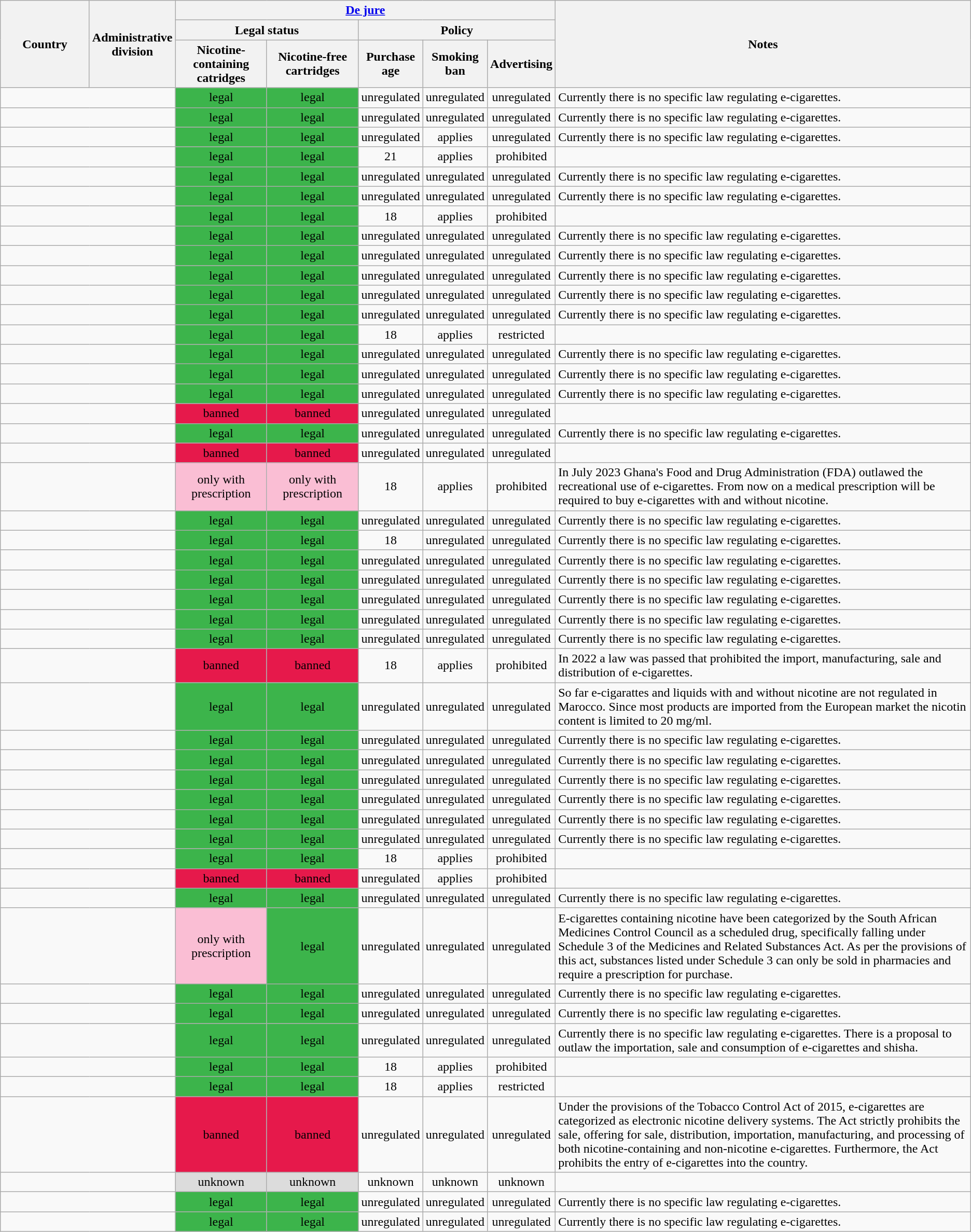<table class="wikitable sortable">
<tr>
<th rowspan="3" style="width:10%;">Country</th>
<th rowspan="3" style="width:5%;">Administrative division</th>
<th colspan="5" style="width:35%;"><a href='#'>De jure</a></th>
<th rowspan="3" style="width:50%;">Notes</th>
</tr>
<tr>
<th colspan="2" style="width:20%;">Legal status</th>
<th colspan="3" style="width:15%;">Policy</th>
</tr>
<tr>
<th style="width:10%;">Nicotine-containing catridges</th>
<th style="width:10%;">Nicotine-free cartridges</th>
<th style="width:5%;">Purchase age</th>
<th style="width:5%;">Smoking ban</th>
<th style="width:5%;">Advertising</th>
</tr>
<tr>
<td colspan=2></td>
<td style="background:#3cb44b" align="center">legal</td>
<td style="background:#3cb44b" align="center">legal</td>
<td align="center">unregulated</td>
<td align="center">unregulated</td>
<td align="center">unregulated</td>
<td>Currently there is no specific law regulating e-cigarettes.</td>
</tr>
<tr>
<td colspan=2></td>
<td style="background:#3cb44b" align="center">legal</td>
<td style="background:#3cb44b" align="center">legal</td>
<td align="center">unregulated</td>
<td align="center">unregulated</td>
<td align="center">unregulated</td>
<td>Currently there is no specific law regulating e-cigarettes.</td>
</tr>
<tr>
<td colspan="2"></td>
<td style="background:#3cb44b" align="center">legal</td>
<td style="background:#3cb44b" align="center">legal</td>
<td align="center">unregulated</td>
<td align="center">applies</td>
<td align="center">unregulated</td>
<td>Currently there is no specific law regulating e-cigarettes.</td>
</tr>
<tr>
<td colspan="2"></td>
<td style="background:#3cb44b" align="center">legal</td>
<td style="background:#3cb44b" align="center">legal</td>
<td align="center">21</td>
<td align="center">applies</td>
<td align="center">prohibited</td>
<td></td>
</tr>
<tr>
<td colspan="2"></td>
<td style="background:#3cb44b" align="center">legal</td>
<td style="background:#3cb44b" align="center">legal</td>
<td align="center">unregulated</td>
<td align="center">unregulated</td>
<td align="center">unregulated</td>
<td>Currently there is no specific law regulating e-cigarettes.</td>
</tr>
<tr>
<td colspan="2"></td>
<td style="background:#3cb44b" align="center">legal</td>
<td style="background:#3cb44b" align="center">legal</td>
<td align="center">unregulated</td>
<td align="center">unregulated</td>
<td align="center">unregulated</td>
<td>Currently there is no specific law regulating e-cigarettes.</td>
</tr>
<tr>
<td colspan=2></td>
<td style="background:#3cb44b" align="center">legal</td>
<td style="background:#3cb44b" align="center">legal</td>
<td align="center">18</td>
<td align="center">applies</td>
<td align="center">prohibited</td>
<td></td>
</tr>
<tr>
<td colspan=2></td>
<td style="background:#3cb44b" align="center">legal</td>
<td style="background:#3cb44b" align="center">legal</td>
<td align="center">unregulated</td>
<td align="center">unregulated</td>
<td align="center">unregulated</td>
<td>Currently there is no specific law regulating e-cigarettes.</td>
</tr>
<tr>
<td colspan="2"></td>
<td style="background:#3cb44b" align="center">legal</td>
<td style="background:#3cb44b" align="center">legal</td>
<td align="center">unregulated</td>
<td align="center">unregulated</td>
<td align="center">unregulated</td>
<td>Currently there is no specific law regulating e-cigarettes.</td>
</tr>
<tr>
<td colspan="2"></td>
<td style="background:#3cb44b" align="center">legal</td>
<td style="background:#3cb44b" align="center">legal</td>
<td align="center">unregulated</td>
<td align="center">unregulated</td>
<td align="center">unregulated</td>
<td>Currently there is no specific law regulating e-cigarettes.</td>
</tr>
<tr>
<td colspan=2></td>
<td style="background:#3cb44b" align="center">legal</td>
<td style="background:#3cb44b" align="center">legal</td>
<td align="center">unregulated</td>
<td align="center">unregulated</td>
<td align="center">unregulated</td>
<td>Currently there is no specific law regulating e-cigarettes.</td>
</tr>
<tr>
<td colspan=2></td>
<td style="background:#3cb44b" align="center">legal</td>
<td style="background:#3cb44b" align="center">legal</td>
<td align="center">unregulated</td>
<td align="center">unregulated</td>
<td align="center">unregulated</td>
<td>Currently there is no specific law regulating e-cigarettes.</td>
</tr>
<tr>
<td colspan=2></td>
<td style="background:#3cb44b" align="center">legal</td>
<td style="background:#3cb44b" align="center">legal</td>
<td align="center">18</td>
<td align="center">applies</td>
<td align="center">restricted</td>
<td></td>
</tr>
<tr>
<td colspan=2></td>
<td style="background:#3cb44b" align="center">legal</td>
<td style="background:#3cb44b" align="center">legal</td>
<td align="center">unregulated</td>
<td align="center">unregulated</td>
<td align="center">unregulated</td>
<td>Currently there is no specific law regulating e-cigarettes.</td>
</tr>
<tr>
<td colspan=2></td>
<td style="background:#3cb44b" align="center">legal</td>
<td style="background:#3cb44b" align="center">legal</td>
<td align="center">unregulated</td>
<td align="center">unregulated</td>
<td align="center">unregulated</td>
<td>Currently there is no specific law regulating e-cigarettes.</td>
</tr>
<tr>
<td colspan=2></td>
<td style="background:#3cb44b" align="center">legal</td>
<td style="background:#3cb44b" align="center">legal</td>
<td align="center">unregulated</td>
<td align="center">unregulated</td>
<td align="center">unregulated</td>
<td>Currently there is no specific law regulating e-cigarettes.</td>
</tr>
<tr>
<td colspan=2></td>
<td style="background:#e6194B" align="center">banned</td>
<td style="background:#e6194B" align="center">banned</td>
<td align="center">unregulated</td>
<td align="center">unregulated</td>
<td align="center">unregulated</td>
<td></td>
</tr>
<tr>
<td colspan=2></td>
<td style="background:#3cb44b" align="center">legal</td>
<td style="background:#3cb44b" align="center">legal</td>
<td align="center">unregulated</td>
<td align="center">unregulated</td>
<td align="center">unregulated</td>
<td>Currently there is no specific law regulating e-cigarettes.</td>
</tr>
<tr>
<td colspan=2></td>
<td style="background:#e6194B" align="center">banned</td>
<td style="background:#e6194B" align="center">banned</td>
<td align="center">unregulated</td>
<td align="center">unregulated</td>
<td align="center">unregulated</td>
<td></td>
</tr>
<tr>
<td colspan=2></td>
<td style="background:#fabed4" align="center">only with prescription</td>
<td style="background:#fabed4" align="center">only with prescription</td>
<td align="center">18</td>
<td align="center">applies</td>
<td align="center">prohibited</td>
<td>In July 2023 Ghana's Food and Drug Administration (FDA) outlawed the recreational use of e-cigarettes. From now on a medical prescription will be required to buy e-cigarettes with and without nicotine.</td>
</tr>
<tr>
<td colspan=2></td>
<td style="background:#3cb44b" align="center">legal</td>
<td style="background:#3cb44b" align="center">legal</td>
<td align="center">unregulated</td>
<td align="center">unregulated</td>
<td align="center">unregulated</td>
<td>Currently there is no specific law regulating e-cigarettes.</td>
</tr>
<tr>
<td colspan=2></td>
<td style="background:#3cb44b" align="center">legal</td>
<td style="background:#3cb44b" align="center">legal</td>
<td align="center">18</td>
<td align="center">unregulated</td>
<td align="center">unregulated</td>
<td>Currently there is no specific law regulating e-cigarettes.</td>
</tr>
<tr>
<td colspan=2></td>
<td style="background:#3cb44b" align="center">legal</td>
<td style="background:#3cb44b" align="center">legal</td>
<td align="center">unregulated</td>
<td align="center">unregulated</td>
<td align="center">unregulated</td>
<td>Currently there is no specific law regulating e-cigarettes.</td>
</tr>
<tr>
<td colspan=2></td>
<td style="background:#3cb44b" align="center">legal</td>
<td style="background:#3cb44b" align="center">legal</td>
<td align="center">unregulated</td>
<td align="center">unregulated</td>
<td align="center">unregulated</td>
<td>Currently there is no specific law regulating e-cigarettes.</td>
</tr>
<tr>
<td colspan=2></td>
<td style="background:#3cb44b" align="center">legal</td>
<td style="background:#3cb44b" align="center">legal</td>
<td align="center">unregulated</td>
<td align="center">unregulated</td>
<td align="center">unregulated</td>
<td>Currently there is no specific law regulating e-cigarettes.</td>
</tr>
<tr>
<td colspan=2></td>
<td style="background:#3cb44b" align="center">legal</td>
<td style="background:#3cb44b" align="center">legal</td>
<td align="center">unregulated</td>
<td align="center">unregulated</td>
<td align="center">unregulated</td>
<td>Currently there is no specific law regulating e-cigarettes.</td>
</tr>
<tr>
<td colspan="2"></td>
<td style="background:#3cb44b" align="center">legal</td>
<td style="background:#3cb44b" align="center">legal</td>
<td align="center">unregulated</td>
<td align="center">unregulated</td>
<td align="center">unregulated</td>
<td>Currently there is no specific law regulating e-cigarettes.</td>
</tr>
<tr>
<td colspan="2"></td>
<td style="background:#e6194B" align="center">banned</td>
<td style="background:#e6194B" align="center">banned</td>
<td align="center">18</td>
<td align="center">applies</td>
<td align="center">prohibited</td>
<td>In 2022 a law was passed that prohibited the import, manufacturing, sale and distribution of e-cigarettes.</td>
</tr>
<tr>
<td colspan=2></td>
<td style="background:#3cb44b" align="center">legal</td>
<td style="background:#3cb44b" align="center">legal</td>
<td align="center">unregulated</td>
<td align="center">unregulated</td>
<td align="center">unregulated</td>
<td>So far e-cigarattes and liquids with and without nicotine are not regulated in Marocco. Since most products are imported from the European market the nicotin content is limited to 20 mg/ml.</td>
</tr>
<tr>
<td colspan=2></td>
<td style="background:#3cb44b" align="center">legal</td>
<td style="background:#3cb44b" align="center">legal</td>
<td align="center">unregulated</td>
<td align="center">unregulated</td>
<td align="center">unregulated</td>
<td>Currently there is no specific law regulating e-cigarettes.</td>
</tr>
<tr>
<td colspan=2></td>
<td style="background:#3cb44b" align="center">legal</td>
<td style="background:#3cb44b" align="center">legal</td>
<td align="center">unregulated</td>
<td align="center">unregulated</td>
<td align="center">unregulated</td>
<td>Currently there is no specific law regulating e-cigarettes.</td>
</tr>
<tr>
<td colspan=2></td>
<td style="background:#3cb44b" align="center">legal</td>
<td style="background:#3cb44b" align="center">legal</td>
<td align="center">unregulated</td>
<td align="center">unregulated</td>
<td align="center">unregulated</td>
<td>Currently there is no specific law regulating e-cigarettes.</td>
</tr>
<tr>
<td colspan=2></td>
<td style="background:#3cb44b" align="center">legal</td>
<td style="background:#3cb44b" align="center">legal</td>
<td align="center">unregulated</td>
<td align="center">unregulated</td>
<td align="center">unregulated</td>
<td>Currently there is no specific law regulating e-cigarettes.</td>
</tr>
<tr>
<td colspan=2></td>
<td style="background:#3cb44b" align="center">legal</td>
<td style="background:#3cb44b" align="center">legal</td>
<td align="center">unregulated</td>
<td align="center">unregulated</td>
<td align="center">unregulated</td>
<td>Currently there is no specific law regulating e-cigarettes.</td>
</tr>
<tr>
<td colspan=2></td>
<td style="background:#3cb44b" align="center">legal</td>
<td style="background:#3cb44b" align="center">legal</td>
<td align="center">unregulated</td>
<td align="center">unregulated</td>
<td align="center">unregulated</td>
<td>Currently there is no specific law regulating e-cigarettes.</td>
</tr>
<tr>
<td colspan=2></td>
<td style="background:#3cb44b" align="center">legal</td>
<td style="background:#3cb44b" align="center">legal</td>
<td align="center">18</td>
<td align="center">applies</td>
<td align="center">prohibited</td>
<td></td>
</tr>
<tr>
<td colspan=2></td>
<td style="background:#e6194B" align="center">banned</td>
<td style="background:#e6194B" align="center">banned</td>
<td align="center">unregulated</td>
<td align="center">applies</td>
<td align="center">prohibited</td>
<td></td>
</tr>
<tr>
<td colspan=2></td>
<td style="background:#3cb44b" align="center">legal</td>
<td style="background:#3cb44b" align="center">legal</td>
<td align="center">unregulated</td>
<td align="center">unregulated</td>
<td align="center">unregulated</td>
<td>Currently there is no specific law regulating e-cigarettes.</td>
</tr>
<tr>
<td colspan=2></td>
<td style="background:#fabed4" align="center">only with prescription</td>
<td style="background:#3cb44b" align="center">legal</td>
<td align="center">unregulated</td>
<td align="center">unregulated</td>
<td align="center">unregulated</td>
<td>E-cigarettes containing nicotine have been categorized by the South African Medicines Control Council as a scheduled drug, specifically falling under Schedule 3 of the Medicines and Related Substances Act. As per the provisions of this act, substances listed under Schedule 3 can only be sold in pharmacies and require a prescription for purchase.</td>
</tr>
<tr>
<td colspan=2></td>
<td style="background:#3cb44b" align="center">legal</td>
<td style="background:#3cb44b" align="center">legal</td>
<td align="center">unregulated</td>
<td align="center">unregulated</td>
<td align="center">unregulated</td>
<td>Currently there is no specific law regulating e-cigarettes.</td>
</tr>
<tr>
<td colspan=2></td>
<td style="background:#3cb44b" align="center">legal</td>
<td style="background:#3cb44b" align="center">legal</td>
<td align="center">unregulated</td>
<td align="center">unregulated</td>
<td align="center">unregulated</td>
<td>Currently there is no specific law regulating e-cigarettes.</td>
</tr>
<tr>
<td colspan=2></td>
<td style="background:#3cb44b" align="center">legal</td>
<td style="background:#3cb44b" align="center">legal</td>
<td align="center">unregulated</td>
<td align="center">unregulated</td>
<td align="center">unregulated</td>
<td>Currently there is no specific law regulating e-cigarettes. There is a proposal to outlaw the importation, sale and consumption of e-cigarettes and shisha.</td>
</tr>
<tr>
<td colspan=2></td>
<td style="background:#3cb44b" align="center">legal</td>
<td style="background:#3cb44b" align="center">legal</td>
<td align="center">18</td>
<td align="center">applies</td>
<td align="center">prohibited</td>
<td></td>
</tr>
<tr>
<td colspan=2></td>
<td style="background:#3cb44b" align="center">legal</td>
<td style="background:#3cb44b" align="center">legal</td>
<td align="center">18</td>
<td align="center">applies</td>
<td align="center">restricted</td>
<td></td>
</tr>
<tr>
<td colspan=2></td>
<td style="background:#e6194B" align="center">banned</td>
<td style="background:#e6194B" align="center">banned</td>
<td align="center">unregulated</td>
<td align="center">unregulated</td>
<td align="center">unregulated</td>
<td>Under the provisions of the Tobacco Control Act of 2015, e-cigarettes are categorized as electronic nicotine delivery systems. The Act strictly prohibits the sale, offering for sale, distribution, importation, manufacturing, and processing of both nicotine-containing and non-nicotine e-cigarettes. Furthermore, the Act prohibits the entry of e-cigarettes into the country.</td>
</tr>
<tr>
<td colspan=2><em></em></td>
<td style="background:#DCDCDC" align="center">unknown</td>
<td style="background:#DCDCDC" align="center">unknown</td>
<td align="center">unknown</td>
<td align="center">unknown</td>
<td align="center">unknown</td>
<td></td>
</tr>
<tr>
<td colspan=2></td>
<td style="background:#3cb44b" align="center">legal</td>
<td style="background:#3cb44b" align="center">legal</td>
<td align="center">unregulated</td>
<td align="center">unregulated</td>
<td align="center">unregulated</td>
<td>Currently there is no specific law regulating e-cigarettes.</td>
</tr>
<tr>
<td colspan=2></td>
<td style="background:#3cb44b" align="center">legal</td>
<td style="background:#3cb44b" align="center">legal</td>
<td align="center">unregulated</td>
<td align="center">unregulated</td>
<td align="center">unregulated</td>
<td>Currently there is no specific law regulating e-cigarettes.</td>
</tr>
</table>
